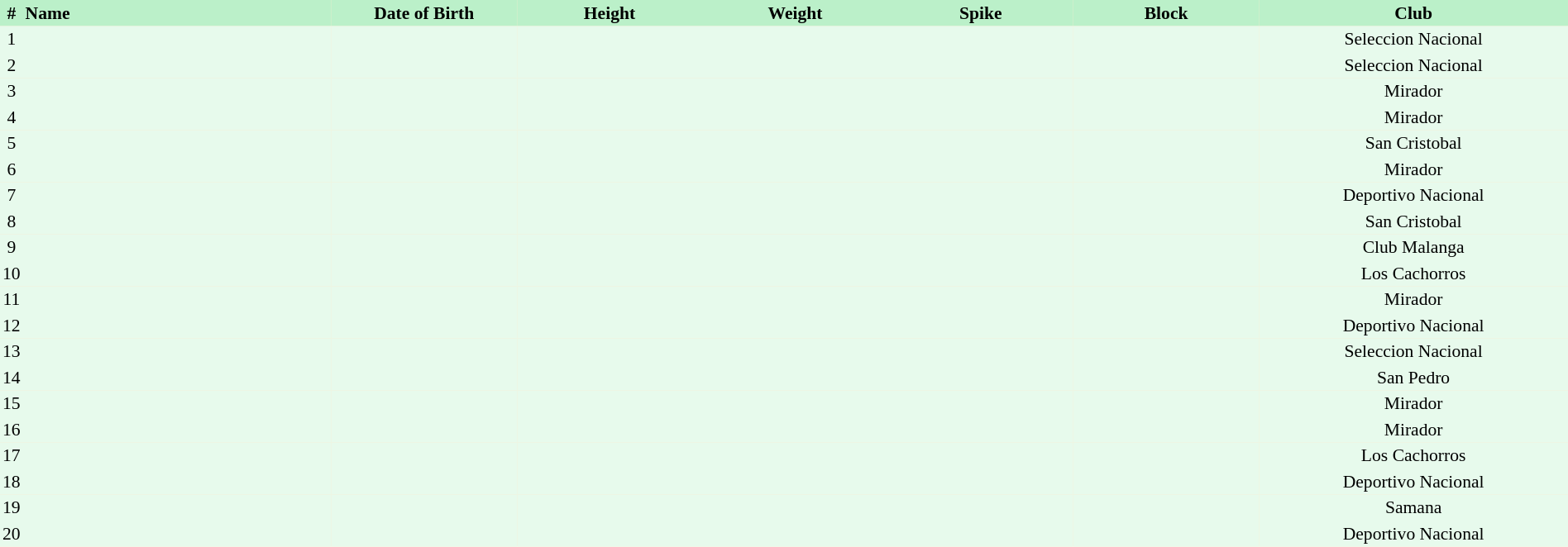<table border=0 cellpadding=2 cellspacing=0  |- bgcolor=#FFECCE style="text-align:center; font-size:90%; width:100%">
<tr bgcolor=#BBF0C9>
<th>#</th>
<th align=left width=20%>Name</th>
<th width=12%>Date of Birth</th>
<th width=12%>Height</th>
<th width=12%>Weight</th>
<th width=12%>Spike</th>
<th width=12%>Block</th>
<th width=20%>Club</th>
</tr>
<tr bgcolor=#E7FAEC>
<td>1</td>
<td align=left></td>
<td align=right></td>
<td></td>
<td></td>
<td></td>
<td></td>
<td>Seleccion Nacional</td>
</tr>
<tr bgcolor=#E7FAEC>
<td>2</td>
<td align=left></td>
<td align=right></td>
<td></td>
<td></td>
<td></td>
<td></td>
<td>Seleccion Nacional</td>
</tr>
<tr bgcolor=#E7FAEC>
<td>3</td>
<td align=left></td>
<td align=right></td>
<td></td>
<td></td>
<td></td>
<td></td>
<td>Mirador</td>
</tr>
<tr bgcolor=#E7FAEC>
<td>4</td>
<td align=left></td>
<td align=right></td>
<td></td>
<td></td>
<td></td>
<td></td>
<td>Mirador</td>
</tr>
<tr bgcolor=#E7FAEC>
<td>5</td>
<td align=left></td>
<td align=right></td>
<td></td>
<td></td>
<td></td>
<td></td>
<td>San Cristobal</td>
</tr>
<tr bgcolor=#E7FAEC>
<td>6</td>
<td align=left></td>
<td align=right></td>
<td></td>
<td></td>
<td></td>
<td></td>
<td>Mirador</td>
</tr>
<tr bgcolor=#E7FAEC>
<td>7</td>
<td align=left></td>
<td align=right></td>
<td></td>
<td></td>
<td></td>
<td></td>
<td>Deportivo Nacional</td>
</tr>
<tr bgcolor=#E7FAEC>
<td>8</td>
<td align=left></td>
<td align=right></td>
<td></td>
<td></td>
<td></td>
<td></td>
<td>San Cristobal</td>
</tr>
<tr bgcolor=#E7FAEC>
<td>9</td>
<td align=left></td>
<td align=right></td>
<td></td>
<td></td>
<td></td>
<td></td>
<td>Club Malanga</td>
</tr>
<tr bgcolor=#E7FAEC>
<td>10</td>
<td align=left></td>
<td align=right></td>
<td></td>
<td></td>
<td></td>
<td></td>
<td>Los Cachorros</td>
</tr>
<tr bgcolor=#E7FAEC>
<td>11</td>
<td align=left></td>
<td align=right></td>
<td></td>
<td></td>
<td></td>
<td></td>
<td>Mirador</td>
</tr>
<tr bgcolor=#E7FAEC>
<td>12</td>
<td align=left></td>
<td align=right></td>
<td></td>
<td></td>
<td></td>
<td></td>
<td>Deportivo Nacional</td>
</tr>
<tr bgcolor=#E7FAEC>
<td>13</td>
<td align=left></td>
<td align=right></td>
<td></td>
<td></td>
<td></td>
<td></td>
<td>Seleccion Nacional</td>
</tr>
<tr bgcolor=#E7FAEC>
<td>14</td>
<td align=left></td>
<td align=right></td>
<td></td>
<td></td>
<td></td>
<td></td>
<td>San Pedro</td>
</tr>
<tr bgcolor=#E7FAEC>
<td>15</td>
<td align=left></td>
<td align=right></td>
<td></td>
<td></td>
<td></td>
<td></td>
<td>Mirador</td>
</tr>
<tr bgcolor=#E7FAEC>
<td>16</td>
<td align=left></td>
<td align=right></td>
<td></td>
<td></td>
<td></td>
<td></td>
<td>Mirador</td>
</tr>
<tr bgcolor=#E7FAEC>
<td>17</td>
<td align=left></td>
<td align=right></td>
<td></td>
<td></td>
<td></td>
<td></td>
<td>Los Cachorros</td>
</tr>
<tr bgcolor=#E7FAEC>
<td>18</td>
<td align=left></td>
<td align=right></td>
<td></td>
<td></td>
<td></td>
<td></td>
<td>Deportivo Nacional</td>
</tr>
<tr bgcolor=#E7FAEC>
<td>19</td>
<td align=left></td>
<td align=right></td>
<td></td>
<td></td>
<td></td>
<td></td>
<td>Samana</td>
</tr>
<tr bgcolor=#E7FAEC>
<td>20</td>
<td align=left></td>
<td align=right></td>
<td></td>
<td></td>
<td></td>
<td></td>
<td>Deportivo Nacional</td>
</tr>
</table>
